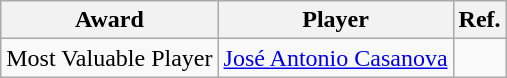<table class="wikitable">
<tr>
<th>Award</th>
<th>Player</th>
<th>Ref.</th>
</tr>
<tr>
<td scope="row">Most Valuable Player</td>
<td> <a href='#'>José Antonio Casanova</a></td>
<td align=center></td>
</tr>
</table>
